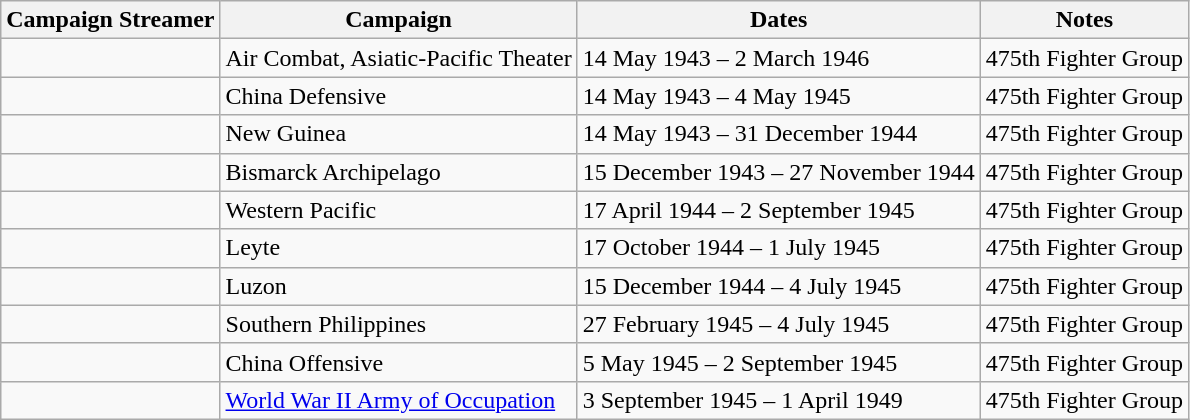<table class="wikitable">
<tr>
<th>Campaign Streamer</th>
<th>Campaign</th>
<th>Dates</th>
<th>Notes</th>
</tr>
<tr>
<td></td>
<td>Air Combat, Asiatic-Pacific Theater</td>
<td>14 May 1943 – 2 March 1946</td>
<td>475th Fighter Group</td>
</tr>
<tr>
<td></td>
<td>China Defensive</td>
<td>14 May 1943 – 4 May 1945</td>
<td>475th Fighter Group</td>
</tr>
<tr>
<td></td>
<td>New Guinea</td>
<td>14 May 1943 – 31 December 1944</td>
<td>475th Fighter Group</td>
</tr>
<tr>
<td></td>
<td>Bismarck Archipelago</td>
<td>15 December 1943 – 27 November 1944</td>
<td>475th Fighter Group</td>
</tr>
<tr>
<td></td>
<td>Western Pacific</td>
<td>17 April 1944 – 2 September 1945</td>
<td>475th Fighter Group</td>
</tr>
<tr>
<td></td>
<td>Leyte</td>
<td>17 October 1944 – 1 July 1945</td>
<td>475th Fighter Group</td>
</tr>
<tr>
<td></td>
<td>Luzon</td>
<td>15 December 1944 – 4 July 1945</td>
<td>475th Fighter Group</td>
</tr>
<tr>
<td></td>
<td>Southern Philippines</td>
<td>27 February 1945 – 4 July 1945</td>
<td>475th Fighter Group</td>
</tr>
<tr>
<td></td>
<td>China Offensive</td>
<td>5 May 1945 – 2 September 1945</td>
<td>475th Fighter Group</td>
</tr>
<tr>
<td></td>
<td><a href='#'>World War II Army of Occupation</a></td>
<td>3 September 1945 – 1 April 1949</td>
<td>475th Fighter Group</td>
</tr>
</table>
